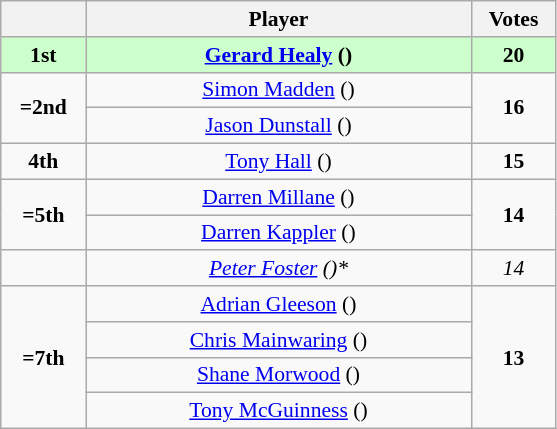<table class="wikitable" style="text-align: center; font-size: 90%;">
<tr>
<th style="width:50px;"></th>
<th style="width:250px;">Player</th>
<th style="width:50px;">Votes</th>
</tr>
<tr style="background:#cfc;">
<td><strong>1st</strong></td>
<td><strong><a href='#'>Gerard Healy</a> ()</strong></td>
<td><strong>20</strong></td>
</tr>
<tr>
<td rowspan=2><strong>=2nd</strong></td>
<td><a href='#'>Simon Madden</a> ()</td>
<td rowspan=2><strong>16</strong></td>
</tr>
<tr>
<td><a href='#'>Jason Dunstall</a> ()</td>
</tr>
<tr>
<td><strong>4th</strong></td>
<td><a href='#'>Tony Hall</a> ()</td>
<td><strong>15</strong></td>
</tr>
<tr>
<td rowspan=2><strong>=5th</strong></td>
<td><a href='#'>Darren Millane</a> ()</td>
<td rowspan=2><strong>14</strong></td>
</tr>
<tr>
<td><a href='#'>Darren Kappler</a> ()</td>
</tr>
<tr>
<td></td>
<td><em><a href='#'>Peter Foster</a> ()*</em></td>
<td><em>14</em></td>
</tr>
<tr>
<td rowspan=4><strong>=7th</strong></td>
<td><a href='#'>Adrian Gleeson</a> ()</td>
<td rowspan=4><strong>13</strong></td>
</tr>
<tr>
<td><a href='#'>Chris Mainwaring</a> ()</td>
</tr>
<tr>
<td><a href='#'>Shane Morwood</a> ()</td>
</tr>
<tr>
<td><a href='#'>Tony McGuinness</a> ()</td>
</tr>
</table>
